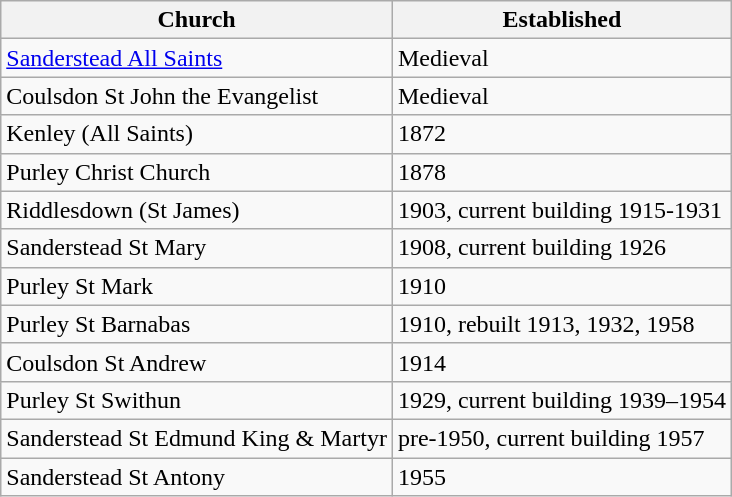<table class="wikitable">
<tr>
<th>Church</th>
<th>Established</th>
</tr>
<tr>
<td><a href='#'>Sanderstead All Saints</a></td>
<td>Medieval</td>
</tr>
<tr>
<td>Coulsdon St John the Evangelist</td>
<td>Medieval</td>
</tr>
<tr>
<td>Kenley (All Saints)</td>
<td>1872</td>
</tr>
<tr>
<td>Purley Christ Church</td>
<td>1878</td>
</tr>
<tr>
<td>Riddlesdown (St James)</td>
<td>1903, current building 1915-1931</td>
</tr>
<tr>
<td>Sanderstead St Mary</td>
<td>1908, current building 1926</td>
</tr>
<tr>
<td>Purley St Mark</td>
<td>1910</td>
</tr>
<tr>
<td>Purley St Barnabas</td>
<td>1910, rebuilt 1913, 1932, 1958</td>
</tr>
<tr>
<td>Coulsdon St Andrew</td>
<td>1914</td>
</tr>
<tr>
<td>Purley St Swithun</td>
<td>1929, current building 1939–1954</td>
</tr>
<tr>
<td>Sanderstead St Edmund King & Martyr</td>
<td>pre-1950, current building 1957</td>
</tr>
<tr>
<td>Sanderstead St Antony</td>
<td>1955</td>
</tr>
</table>
